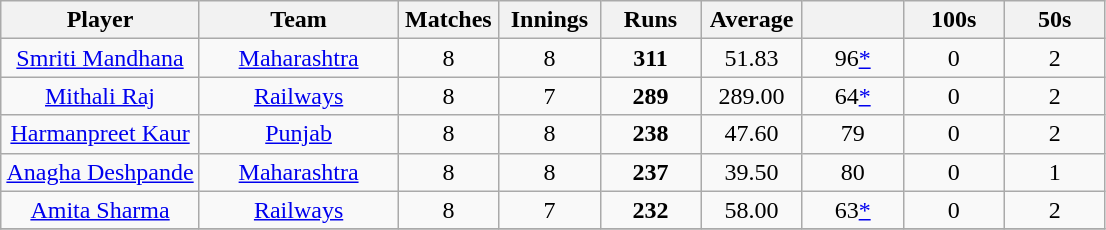<table class="wikitable" style="text-align:center;">
<tr>
<th width=125>Player</th>
<th width=125>Team</th>
<th width=60>Matches</th>
<th width=60>Innings</th>
<th width=60>Runs</th>
<th width=60>Average</th>
<th width=60></th>
<th width=60>100s</th>
<th width=60>50s</th>
</tr>
<tr>
<td><a href='#'>Smriti Mandhana</a></td>
<td><a href='#'>Maharashtra</a></td>
<td>8</td>
<td>8</td>
<td><strong>311</strong></td>
<td>51.83</td>
<td>96<a href='#'>*</a></td>
<td>0</td>
<td>2</td>
</tr>
<tr>
<td><a href='#'>Mithali Raj</a></td>
<td><a href='#'>Railways</a></td>
<td>8</td>
<td>7</td>
<td><strong>289</strong></td>
<td>289.00</td>
<td>64<a href='#'>*</a></td>
<td>0</td>
<td>2</td>
</tr>
<tr>
<td><a href='#'>Harmanpreet Kaur</a></td>
<td><a href='#'>Punjab</a></td>
<td>8</td>
<td>8</td>
<td><strong>238</strong></td>
<td>47.60</td>
<td>79</td>
<td>0</td>
<td>2</td>
</tr>
<tr>
<td><a href='#'>Anagha Deshpande</a></td>
<td><a href='#'>Maharashtra</a></td>
<td>8</td>
<td>8</td>
<td><strong>237</strong></td>
<td>39.50</td>
<td>80</td>
<td>0</td>
<td>1</td>
</tr>
<tr>
<td><a href='#'>Amita Sharma</a></td>
<td><a href='#'>Railways</a></td>
<td>8</td>
<td>7</td>
<td><strong>232</strong></td>
<td>58.00</td>
<td>63<a href='#'>*</a></td>
<td>0</td>
<td>2</td>
</tr>
<tr>
</tr>
</table>
